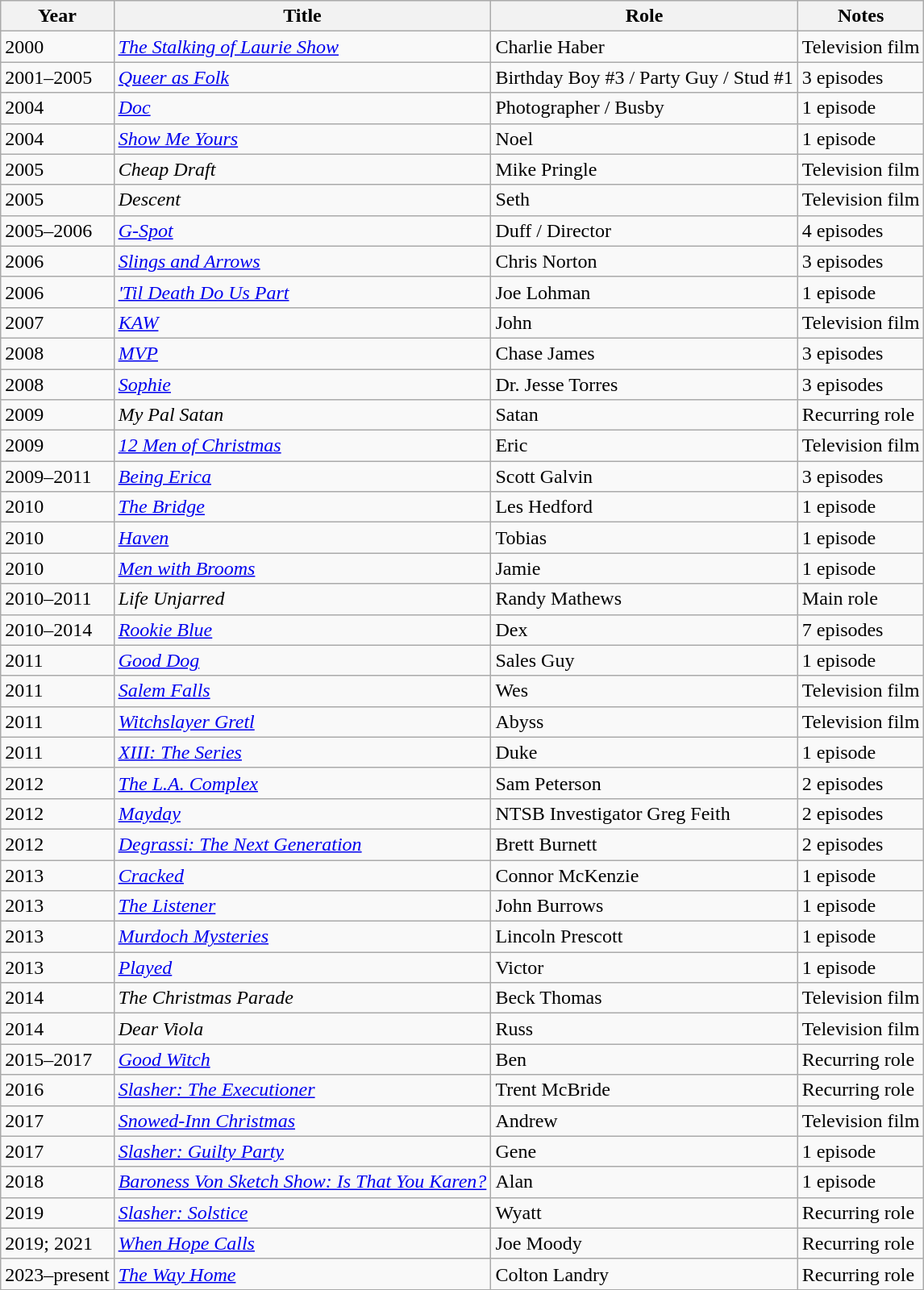<table class="wikitable sortable">
<tr>
<th>Year</th>
<th>Title</th>
<th>Role</th>
<th class="unsortable">Notes</th>
</tr>
<tr>
<td>2000</td>
<td data-sort-value="Stalking of Laurie Show, The"><em><a href='#'>The Stalking of Laurie Show</a></em></td>
<td>Charlie Haber</td>
<td>Television film</td>
</tr>
<tr>
<td>2001–2005</td>
<td><em><a href='#'>Queer as Folk</a></em></td>
<td>Birthday Boy #3 / Party Guy / Stud #1</td>
<td>3 episodes</td>
</tr>
<tr>
<td>2004</td>
<td><em><a href='#'>Doc</a></em></td>
<td>Photographer / Busby</td>
<td>1 episode</td>
</tr>
<tr>
<td>2004</td>
<td><em><a href='#'>Show Me Yours</a></em></td>
<td>Noel</td>
<td>1 episode</td>
</tr>
<tr>
<td>2005</td>
<td><em>Cheap Draft</em></td>
<td>Mike Pringle</td>
<td>Television film</td>
</tr>
<tr>
<td>2005</td>
<td><em>Descent</em></td>
<td>Seth</td>
<td>Television film</td>
</tr>
<tr>
<td>2005–2006</td>
<td><em><a href='#'>G-Spot</a></em></td>
<td>Duff / Director</td>
<td>4 episodes</td>
</tr>
<tr>
<td>2006</td>
<td><em><a href='#'>Slings and Arrows</a></em></td>
<td>Chris Norton</td>
<td>3 episodes</td>
</tr>
<tr>
<td>2006</td>
<td data-sort-value="Til Death Do Us Part"><em><a href='#'>'Til Death Do Us Part</a></em></td>
<td>Joe Lohman</td>
<td>1 episode</td>
</tr>
<tr>
<td>2007</td>
<td><em><a href='#'>KAW</a></em></td>
<td>John</td>
<td>Television film</td>
</tr>
<tr>
<td>2008</td>
<td><em><a href='#'>MVP</a></em></td>
<td>Chase James</td>
<td>3 episodes</td>
</tr>
<tr>
<td>2008</td>
<td><em><a href='#'>Sophie</a></em></td>
<td>Dr. Jesse Torres</td>
<td>3 episodes</td>
</tr>
<tr>
<td>2009</td>
<td><em>My Pal Satan</em></td>
<td>Satan</td>
<td>Recurring role</td>
</tr>
<tr>
<td>2009</td>
<td><em><a href='#'>12 Men of Christmas</a></em></td>
<td>Eric</td>
<td>Television film</td>
</tr>
<tr>
<td>2009–2011</td>
<td><em><a href='#'>Being Erica</a></em></td>
<td>Scott Galvin</td>
<td>3 episodes</td>
</tr>
<tr>
<td>2010</td>
<td data-sort-value="Bridge, The"><em><a href='#'>The Bridge</a></em></td>
<td>Les Hedford</td>
<td>1 episode</td>
</tr>
<tr>
<td>2010</td>
<td><em><a href='#'>Haven</a></em></td>
<td>Tobias</td>
<td>1 episode</td>
</tr>
<tr>
<td>2010</td>
<td><em><a href='#'>Men with Brooms</a></em></td>
<td>Jamie</td>
<td>1 episode</td>
</tr>
<tr>
<td>2010–2011</td>
<td><em>Life Unjarred</em></td>
<td>Randy Mathews</td>
<td>Main role</td>
</tr>
<tr>
<td>2010–2014</td>
<td><em><a href='#'>Rookie Blue</a></em></td>
<td>Dex</td>
<td>7 episodes</td>
</tr>
<tr>
<td>2011</td>
<td><em><a href='#'>Good Dog</a></em></td>
<td>Sales Guy</td>
<td>1 episode</td>
</tr>
<tr>
<td>2011</td>
<td><em><a href='#'>Salem Falls</a></em></td>
<td>Wes</td>
<td>Television film</td>
</tr>
<tr>
<td>2011</td>
<td><em><a href='#'>Witchslayer Gretl</a></em></td>
<td>Abyss</td>
<td>Television film</td>
</tr>
<tr>
<td>2011</td>
<td><em><a href='#'>XIII: The Series</a></em></td>
<td>Duke</td>
<td>1 episode</td>
</tr>
<tr>
<td>2012</td>
<td data-sort-value="L.A. Complex, The"><em><a href='#'>The L.A. Complex</a></em></td>
<td>Sam Peterson</td>
<td>2 episodes</td>
</tr>
<tr>
<td>2012</td>
<td><em><a href='#'>Mayday</a></em></td>
<td>NTSB Investigator Greg Feith</td>
<td>2 episodes</td>
</tr>
<tr>
<td>2012</td>
<td><em><a href='#'>Degrassi: The Next Generation</a></em></td>
<td>Brett Burnett</td>
<td>2 episodes</td>
</tr>
<tr>
<td>2013</td>
<td><em><a href='#'>Cracked</a></em></td>
<td>Connor McKenzie</td>
<td>1 episode</td>
</tr>
<tr>
<td>2013</td>
<td data-sort-value="Listener, The"><em><a href='#'>The Listener</a></em></td>
<td>John Burrows</td>
<td>1 episode</td>
</tr>
<tr>
<td>2013</td>
<td><em><a href='#'>Murdoch Mysteries</a></em></td>
<td>Lincoln Prescott</td>
<td>1 episode</td>
</tr>
<tr>
<td>2013</td>
<td><em><a href='#'>Played</a></em></td>
<td>Victor</td>
<td>1 episode</td>
</tr>
<tr>
<td>2014</td>
<td data-sort-value="Christmas Parade, The"><em>The Christmas Parade</em></td>
<td>Beck Thomas</td>
<td>Television film</td>
</tr>
<tr>
<td>2014</td>
<td><em>Dear Viola</em></td>
<td>Russ</td>
<td>Television film</td>
</tr>
<tr>
<td>2015–2017</td>
<td><em><a href='#'>Good Witch</a></em></td>
<td>Ben</td>
<td>Recurring  role</td>
</tr>
<tr>
<td>2016</td>
<td><em><a href='#'>Slasher: The Executioner</a></em></td>
<td>Trent McBride</td>
<td>Recurring role</td>
</tr>
<tr>
<td>2017</td>
<td><em><a href='#'>Snowed-Inn Christmas</a></em></td>
<td>Andrew</td>
<td>Television film</td>
</tr>
<tr>
<td>2017</td>
<td><em><a href='#'>Slasher: Guilty Party</a></em></td>
<td>Gene</td>
<td>1 episode</td>
</tr>
<tr>
<td>2018</td>
<td><em><a href='#'>Baroness Von Sketch Show: Is That You Karen?</a></em></td>
<td>Alan</td>
<td>1 episode</td>
</tr>
<tr>
<td>2019</td>
<td><em><a href='#'>Slasher: Solstice</a></em></td>
<td>Wyatt</td>
<td>Recurring role</td>
</tr>
<tr>
<td>2019; 2021</td>
<td><em><a href='#'>When Hope Calls</a></em></td>
<td>Joe Moody</td>
<td>Recurring role</td>
</tr>
<tr>
<td>2023–present</td>
<td data-sort-value="Way Home, The"><em><a href='#'>The Way Home</a></em></td>
<td>Colton Landry</td>
<td>Recurring role</td>
</tr>
</table>
